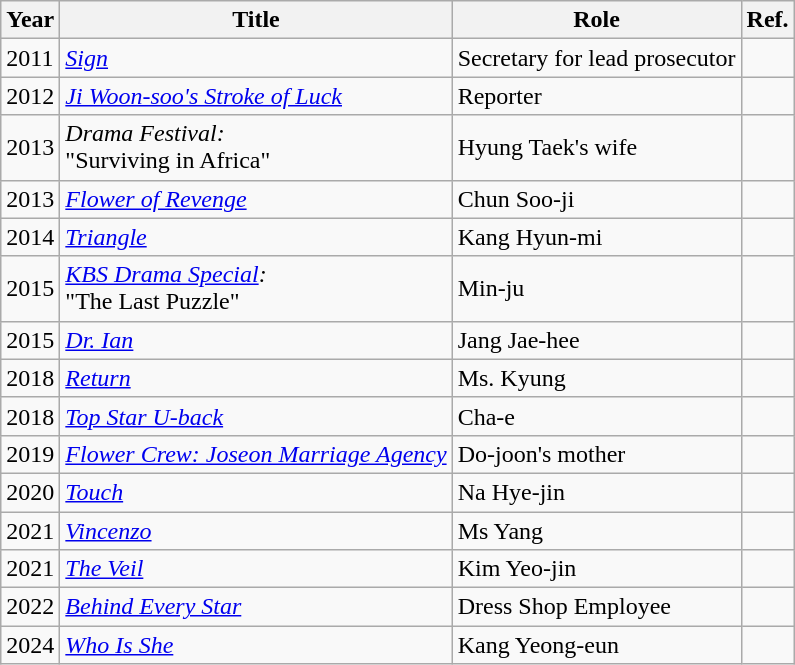<table class="wikitable">
<tr>
<th>Year</th>
<th>Title</th>
<th>Role</th>
<th>Ref.</th>
</tr>
<tr>
<td>2011</td>
<td><em><a href='#'>Sign</a></em></td>
<td>Secretary for lead prosecutor</td>
<td></td>
</tr>
<tr>
<td>2012</td>
<td><em><a href='#'>Ji Woon-soo's Stroke of Luck</a></em></td>
<td>Reporter</td>
<td></td>
</tr>
<tr>
<td>2013</td>
<td><em>Drama Festival:</em><br>"Surviving in Africa"</td>
<td>Hyung Taek's wife</td>
<td></td>
</tr>
<tr>
<td>2013</td>
<td><em><a href='#'>Flower of Revenge</a></em></td>
<td>Chun Soo-ji</td>
<td></td>
</tr>
<tr>
<td>2014</td>
<td><em><a href='#'>Triangle</a></em></td>
<td>Kang Hyun-mi</td>
<td></td>
</tr>
<tr>
<td>2015</td>
<td><em><a href='#'>KBS Drama Special</a>:</em><br>"The Last Puzzle"</td>
<td>Min-ju</td>
<td></td>
</tr>
<tr>
<td>2015</td>
<td><em><a href='#'>Dr. Ian</a></em></td>
<td>Jang Jae-hee</td>
<td></td>
</tr>
<tr>
<td>2018</td>
<td><em><a href='#'>Return</a></em></td>
<td>Ms. Kyung</td>
<td></td>
</tr>
<tr>
<td>2018</td>
<td><em><a href='#'>Top Star U-back</a></em></td>
<td>Cha-e</td>
<td></td>
</tr>
<tr>
<td>2019</td>
<td><em><a href='#'>Flower Crew: Joseon Marriage Agency</a></em></td>
<td>Do-joon's mother</td>
<td></td>
</tr>
<tr>
<td>2020</td>
<td><em><a href='#'>Touch</a></em></td>
<td>Na Hye-jin</td>
<td></td>
</tr>
<tr>
<td>2021</td>
<td><em><a href='#'>Vincenzo</a></em></td>
<td>Ms Yang</td>
<td></td>
</tr>
<tr>
<td>2021</td>
<td><em><a href='#'>The Veil</a></em></td>
<td>Kim Yeo-jin</td>
<td></td>
</tr>
<tr>
<td>2022</td>
<td><em><a href='#'>Behind Every Star</a></em></td>
<td>Dress Shop Employee</td>
<td></td>
</tr>
<tr>
<td>2024</td>
<td><em><a href='#'>Who Is She</a></em></td>
<td>Kang Yeong-eun</td>
<td></td>
</tr>
</table>
